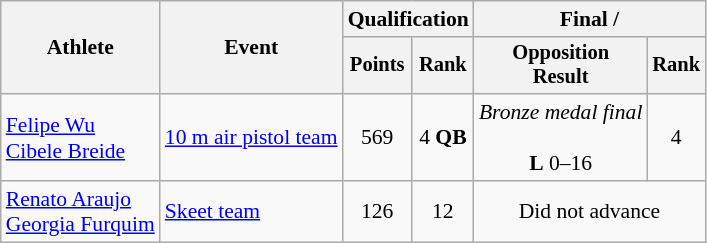<table class=wikitable style=font-size:90%;text-align:center>
<tr>
<th rowspan=2>Athlete</th>
<th rowspan=2>Event</th>
<th colspan=2>Qualification</th>
<th colspan=2>Final / </th>
</tr>
<tr style=font-size:95%>
<th>Points</th>
<th>Rank</th>
<th>Opposition<br>Result</th>
<th>Rank</th>
</tr>
<tr>
<td align=left><a href='#'>Felipe Wu</a><br><a href='#'>Cibele Breide</a></td>
<td align=left><a href='#'>10 m air pistol team</a></td>
<td>569</td>
<td>4 <strong>QB</strong></td>
<td><em>Bronze medal final</em><br><br><strong>L</strong> 0–16</td>
<td>4</td>
</tr>
<tr>
<td align=left><a href='#'>Renato Araujo</a><br><a href='#'>Georgia Furquim</a></td>
<td align=left><a href='#'>Skeet team</a></td>
<td>126</td>
<td>12</td>
<td colspan=2>Did not advance</td>
</tr>
</table>
